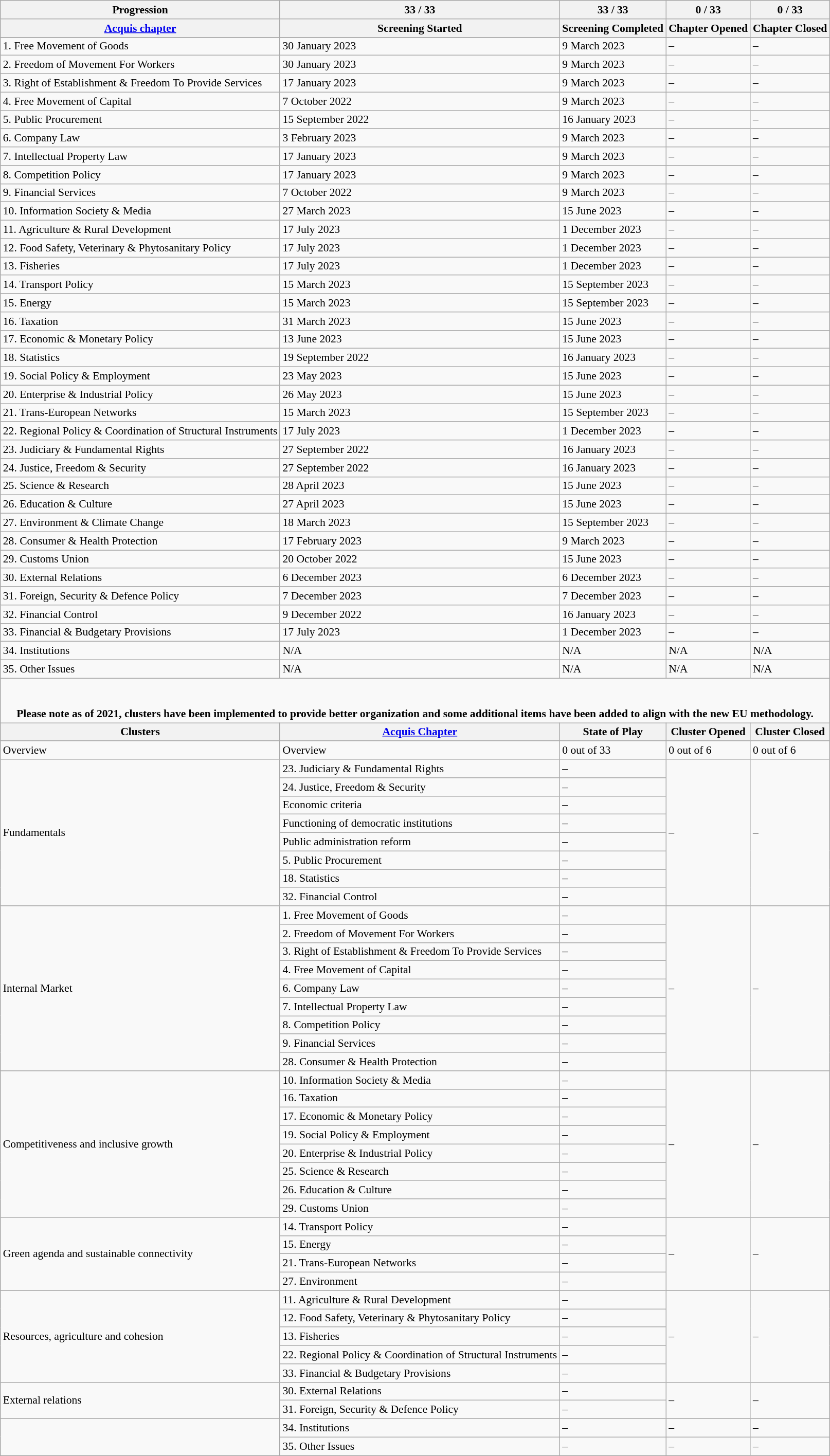<table class="wikitable mw-collapsible mw-collapsed" style="text-align:left; font-size: 0.9em;">
<tr>
<th>Progression</th>
<th>33 / 33</th>
<th>33 / 33</th>
<th>0 / 33</th>
<th>0 / 33</th>
</tr>
<tr>
<th><a href='#'>Acquis chapter</a></th>
<th>Screening Started</th>
<th>Screening Completed</th>
<th>Chapter Opened</th>
<th>Chapter Closed</th>
</tr>
<tr || 33 out of 33 || 33 out of 33 || 0 out of 33 || 0 out of 33>
</tr>
<tr>
<td style="text-align:left;">1. Free Movement of Goods</td>
<td>30 January 2023</td>
<td>9 March 2023</td>
<td>–</td>
<td>–</td>
</tr>
<tr>
<td style="text-align:left;">2. Freedom of Movement For Workers</td>
<td>30 January 2023</td>
<td>9 March 2023</td>
<td>–</td>
<td>–</td>
</tr>
<tr>
<td style="text-align:left;">3. Right of Establishment & Freedom To Provide Services</td>
<td>17 January 2023</td>
<td>9 March 2023</td>
<td>–</td>
<td>–</td>
</tr>
<tr>
<td style="text-align:left;">4. Free Movement of Capital</td>
<td>7 October 2022</td>
<td>9 March 2023</td>
<td>–</td>
<td>–</td>
</tr>
<tr>
<td style="text-align:left;">5. Public Procurement</td>
<td>15 September 2022</td>
<td>16 January 2023</td>
<td>–</td>
<td>–</td>
</tr>
<tr>
<td style="text-align:left;">6. Company Law</td>
<td>3 February 2023</td>
<td>9 March 2023</td>
<td>–</td>
<td>–</td>
</tr>
<tr>
<td style="text-align:left;">7. Intellectual Property Law</td>
<td>17 January 2023</td>
<td>9 March 2023</td>
<td>–</td>
<td>–</td>
</tr>
<tr>
<td style="text-align:left;">8. Competition Policy</td>
<td>17 January 2023</td>
<td>9 March 2023</td>
<td>–</td>
<td>–</td>
</tr>
<tr>
<td style="text-align:left;">9. Financial Services</td>
<td>7 October 2022</td>
<td>9 March 2023</td>
<td>–</td>
<td>–</td>
</tr>
<tr>
<td style="text-align:left;">10. Information Society & Media</td>
<td>27 March 2023</td>
<td>15 June 2023</td>
<td>–</td>
<td>–</td>
</tr>
<tr>
<td style="text-align:left;">11. Agriculture & Rural Development</td>
<td>17 July 2023</td>
<td>1 December 2023</td>
<td>–</td>
<td>–</td>
</tr>
<tr>
<td style="text-align:left;">12. Food Safety, Veterinary & Phytosanitary Policy</td>
<td>17 July 2023</td>
<td>1 December 2023</td>
<td>–</td>
<td>–</td>
</tr>
<tr>
<td style="text-align:left;">13. Fisheries</td>
<td>17 July 2023</td>
<td>1 December 2023</td>
<td>–</td>
<td>–</td>
</tr>
<tr>
<td style="text-align:left;">14. Transport Policy</td>
<td>15 March 2023</td>
<td>15 September 2023</td>
<td>–</td>
<td>–</td>
</tr>
<tr>
<td style="text-align:left;">15. Energy</td>
<td>15 March 2023</td>
<td>15 September 2023</td>
<td>–</td>
<td>–</td>
</tr>
<tr>
<td style="text-align:left;">16. Taxation</td>
<td>31 March 2023</td>
<td>15 June 2023</td>
<td>–</td>
<td>–</td>
</tr>
<tr>
<td style="text-align:left;">17. Economic & Monetary Policy</td>
<td>13 June 2023</td>
<td>15 June 2023</td>
<td>–</td>
<td>–</td>
</tr>
<tr>
<td style="text-align:left;">18. Statistics</td>
<td>19 September 2022</td>
<td>16 January 2023</td>
<td>–</td>
<td>–</td>
</tr>
<tr>
<td style="text-align:left;">19. Social Policy & Employment</td>
<td>23 May 2023</td>
<td>15 June 2023</td>
<td>–</td>
<td>–</td>
</tr>
<tr>
<td style="text-align:left;">20. Enterprise & Industrial Policy</td>
<td>26 May 2023</td>
<td>15 June 2023</td>
<td>–</td>
<td>–</td>
</tr>
<tr>
<td style="text-align:left;">21. Trans-European Networks</td>
<td>15 March 2023</td>
<td>15 September 2023</td>
<td>–</td>
<td>–</td>
</tr>
<tr>
<td style="text-align:left;">22. Regional Policy & Coordination of Structural Instruments</td>
<td>17 July 2023</td>
<td>1 December 2023</td>
<td>–</td>
<td>–</td>
</tr>
<tr>
<td style="text-align:left;">23. Judiciary & Fundamental Rights</td>
<td>27 September 2022</td>
<td>16 January 2023</td>
<td>–</td>
<td>–</td>
</tr>
<tr>
<td style="text-align:left;">24. Justice, Freedom & Security</td>
<td>27 September 2022</td>
<td>16 January 2023</td>
<td>–</td>
<td>–</td>
</tr>
<tr>
<td style="text-align:left;">25. Science & Research</td>
<td>28 April 2023</td>
<td>15 June 2023</td>
<td>–</td>
<td>–</td>
</tr>
<tr>
<td style="text-align:left;">26. Education & Culture</td>
<td>27 April 2023</td>
<td>15 June 2023</td>
<td>–</td>
<td>–</td>
</tr>
<tr>
<td style="text-align:left;">27. Environment & Climate Change</td>
<td>18 March 2023</td>
<td>15 September 2023</td>
<td>–</td>
<td>–</td>
</tr>
<tr>
<td style="text-align:left;">28. Consumer & Health Protection</td>
<td>17 February 2023</td>
<td>9 March 2023</td>
<td>–</td>
<td>–</td>
</tr>
<tr>
<td style="text-align:left;">29. Customs Union</td>
<td>20 October 2022</td>
<td>15 June 2023</td>
<td>–</td>
<td>–</td>
</tr>
<tr>
<td style="text-align:left;">30. External Relations</td>
<td>6 December 2023</td>
<td>6 December 2023</td>
<td>–</td>
<td>–</td>
</tr>
<tr>
<td style="text-align:left;">31. Foreign, Security & Defence Policy</td>
<td>7 December 2023</td>
<td>7 December 2023</td>
<td>–</td>
<td>–</td>
</tr>
<tr>
<td style="text-align:left;">32. Financial Control</td>
<td>9 December 2022</td>
<td>16 January 2023</td>
<td>–</td>
<td>–</td>
</tr>
<tr>
<td style="text-align:left;">33. Financial & Budgetary Provisions</td>
<td>17 July 2023</td>
<td>1 December 2023</td>
<td>–</td>
<td>–</td>
</tr>
<tr>
<td style="text-align:left;">34. Institutions</td>
<td>N/A</td>
<td>N/A</td>
<td>N/A</td>
<td>N/A</td>
</tr>
<tr>
<td style="text-align:left;">35. Other Issues</td>
<td>N/A</td>
<td>N/A</td>
<td>N/A</td>
<td>N/A</td>
</tr>
<tr>
<td colspan="11" style="text-align:center;"><br><br><strong>Please note as of 2021, clusters have been implemented to provide better organization and some additional items have been added to align with the new EU methodology.</strong></td>
</tr>
<tr>
<th>Clusters</th>
<th><a href='#'>Acquis Chapter</a></th>
<th>State of Play</th>
<th>Cluster Opened</th>
<th>Cluster Closed</th>
</tr>
<tr>
<td>Overview</td>
<td>Overview</td>
<td>0 out of 33</td>
<td>0 out of 6</td>
<td>0 out of 6</td>
</tr>
<tr>
<td rowspan="8">Fundamentals</td>
<td style="text-align:left;">23. Judiciary & Fundamental Rights</td>
<td><em>–</em></td>
<td rowspan="8"><em>–</em></td>
<td rowspan="8">–</td>
</tr>
<tr>
<td style="text-align:left;">24. Justice, Freedom & Security</td>
<td><em>–</em></td>
</tr>
<tr>
<td>Economic criteria</td>
<td>–</td>
</tr>
<tr>
<td>Functioning of democratic institutions</td>
<td>–</td>
</tr>
<tr>
<td>Public administration reform</td>
<td>–</td>
</tr>
<tr>
<td style="text-align:left;">5. Public Procurement</td>
<td><em>–</em></td>
</tr>
<tr>
<td style="text-align:left;">18. Statistics</td>
<td><em>–</em></td>
</tr>
<tr>
<td style="text-align:left;">32. Financial Control</td>
<td><em>–</em></td>
</tr>
<tr>
<td rowspan="9">Internal Market</td>
<td style="text-align:left;">1. Free Movement of Goods</td>
<td><em>–</em></td>
<td rowspan="9"><em>–</em></td>
<td rowspan="9">–</td>
</tr>
<tr>
<td style="text-align:left;">2. Freedom of Movement For Workers</td>
<td><em>–</em></td>
</tr>
<tr>
<td style="text-align:left;">3. Right of Establishment & Freedom To Provide Services</td>
<td>–</td>
</tr>
<tr>
<td style="text-align:left;">4. Free Movement of Capital</td>
<td>–</td>
</tr>
<tr>
<td style="text-align:left;">6. Company Law</td>
<td>–</td>
</tr>
<tr>
<td style="text-align:left;">7. Intellectual Property Law</td>
<td><em>–</em></td>
</tr>
<tr>
<td style="text-align:left;">8. Competition Policy</td>
<td><em>–</em></td>
</tr>
<tr>
<td style="text-align:left;">9. Financial Services</td>
<td><em>–</em></td>
</tr>
<tr>
<td style="text-align:left;">28. Consumer & Health Protection</td>
<td><em>–</em></td>
</tr>
<tr>
<td rowspan="8">Competitiveness and inclusive growth</td>
<td style="text-align:left;">10. Information Society & Media</td>
<td><em>–</em></td>
<td rowspan="8"><em>–</em></td>
<td rowspan="8">–</td>
</tr>
<tr>
<td style="text-align:left;">16. Taxation</td>
<td>–</td>
</tr>
<tr>
<td style="text-align:left;">17. Economic & Monetary Policy</td>
<td>–</td>
</tr>
<tr>
<td style="text-align:left;">19. Social Policy & Employment</td>
<td>–</td>
</tr>
<tr>
<td style="text-align:left;">20. Enterprise & Industrial Policy</td>
<td><em>–</em></td>
</tr>
<tr>
<td style="text-align:left;">25. Science & Research</td>
<td><em>–</em></td>
</tr>
<tr>
<td style="text-align:left;">26. Education & Culture</td>
<td><em>–</em></td>
</tr>
<tr>
<td style="text-align:left;">29. Customs Union</td>
<td><em>–</em></td>
</tr>
<tr>
<td rowspan="4">Green agenda and sustainable connectivity</td>
<td style="text-align:left;">14. Transport Policy</td>
<td><em>–</em></td>
<td rowspan="4"><em>–</em></td>
<td rowspan="4">–</td>
</tr>
<tr>
<td style="text-align:left;">15. Energy</td>
<td>–</td>
</tr>
<tr>
<td style="text-align:left;">21. Trans-European Networks</td>
<td>–</td>
</tr>
<tr>
<td style="text-align:left;">27. Environment</td>
<td>–</td>
</tr>
<tr>
<td rowspan="5">Resources, agriculture and cohesion</td>
<td style="text-align:left;">11. Agriculture & Rural Development</td>
<td><em>–</em></td>
<td rowspan="5"><em>–</em></td>
<td rowspan="5">–</td>
</tr>
<tr>
<td style="text-align:left;">12. Food Safety, Veterinary & Phytosanitary Policy</td>
<td><em>–</em></td>
</tr>
<tr>
<td style="text-align:left;">13. Fisheries</td>
<td><em>–</em></td>
</tr>
<tr>
<td style="text-align:left;">22. Regional Policy & Coordination of Structural Instruments</td>
<td>–</td>
</tr>
<tr>
<td style="text-align:left;">33. Financial & Budgetary Provisions</td>
<td><em>–</em></td>
</tr>
<tr>
<td rowspan="2">External relations</td>
<td style="text-align:left;">30. External Relations</td>
<td><em>–</em></td>
<td rowspan="2"><em>–</em></td>
<td rowspan="2">–</td>
</tr>
<tr>
<td style="text-align:left;">31. Foreign, Security & Defence Policy</td>
<td><em>–</em></td>
</tr>
<tr>
<td rowspan="2"></td>
<td style="text-align:left;">34. Institutions</td>
<td><em>–</em></td>
<td>–</td>
<td>–</td>
</tr>
<tr>
<td style="text-align:left;">35. Other Issues</td>
<td><em>–</em></td>
<td>–</td>
<td>–</td>
</tr>
</table>
